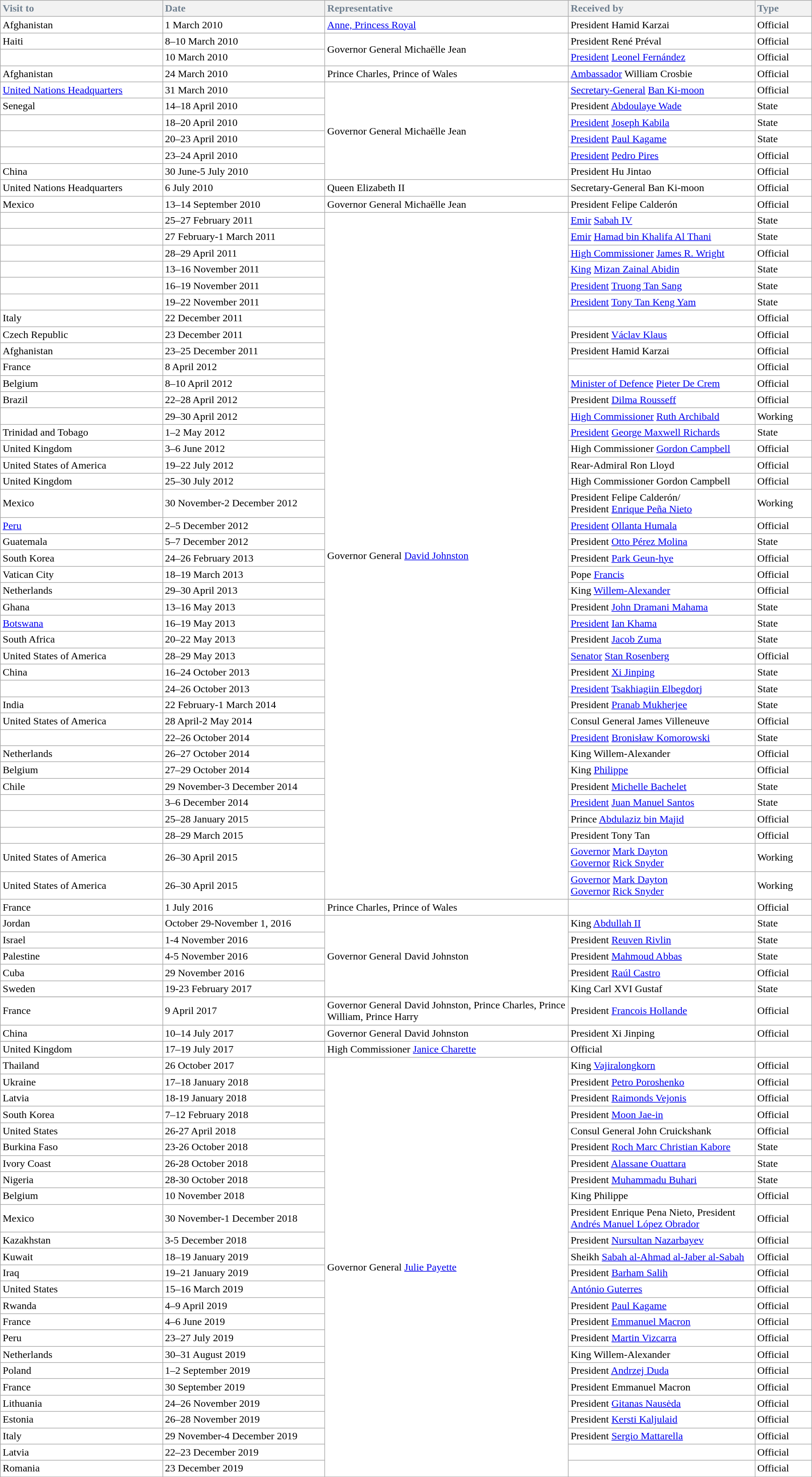<table class="wikitable" style="width:100%; margin: 1em 1em 1em 0; background:white; border-collapse: collapse;">
<tr bgcolor="#F8F4FF">
<th style="width:20%; text-align:left; color:#708090;">Visit to</th>
<th style="width:20%; text-align:left; color:#708090;">Date</th>
<th style="width:30%; text-align:left; color:#708090;">Representative</th>
<th style="width:23%; text-align:left; color:#708090;">Received by</th>
<th style="width:10%; text-align:left; color:#708090;">Type</th>
</tr>
<tr>
<td> Afghanistan</td>
<td>1 March 2010</td>
<td><a href='#'>Anne, Princess Royal</a></td>
<td>President Hamid Karzai</td>
<td>Official</td>
</tr>
<tr>
<td> Haiti</td>
<td>8–10 March 2010</td>
<td rowspan="2">Governor General Michaëlle Jean</td>
<td>President René Préval</td>
<td>Official</td>
</tr>
<tr>
<td></td>
<td>10 March 2010</td>
<td><a href='#'>President</a> <a href='#'>Leonel Fernández</a></td>
<td>Official</td>
</tr>
<tr>
<td> Afghanistan</td>
<td>24 March 2010</td>
<td>Prince Charles, Prince of Wales</td>
<td><a href='#'>Ambassador</a> William Crosbie</td>
<td>Official</td>
</tr>
<tr>
<td> <a href='#'>United Nations Headquarters</a></td>
<td>31 March 2010</td>
<td rowspan="6">Governor General Michaëlle Jean</td>
<td><a href='#'>Secretary-General</a> <a href='#'>Ban Ki-moon</a></td>
<td>Official</td>
</tr>
<tr>
<td> Senegal</td>
<td>14–18 April 2010</td>
<td>President <a href='#'>Abdoulaye Wade</a></td>
<td>State</td>
</tr>
<tr>
<td></td>
<td>18–20 April 2010</td>
<td><a href='#'>President</a> <a href='#'>Joseph Kabila</a></td>
<td>State</td>
</tr>
<tr>
<td></td>
<td>20–23 April 2010</td>
<td><a href='#'>President</a> <a href='#'>Paul Kagame</a></td>
<td>State</td>
</tr>
<tr>
<td></td>
<td>23–24 April 2010</td>
<td><a href='#'>President</a> <a href='#'>Pedro Pires</a></td>
<td>Official</td>
</tr>
<tr>
<td> China</td>
<td>30 June-5 July 2010</td>
<td>President Hu Jintao</td>
<td>Official</td>
</tr>
<tr>
<td> United Nations Headquarters</td>
<td>6 July 2010</td>
<td>Queen Elizabeth II</td>
<td>Secretary-General Ban Ki-moon</td>
<td>Official</td>
</tr>
<tr>
<td> Mexico</td>
<td>13–14 September 2010</td>
<td>Governor General Michaëlle Jean</td>
<td>President Felipe Calderón</td>
<td>Official</td>
</tr>
<tr>
<td></td>
<td>25–27 February 2011</td>
<td rowspan="40">Governor General <a href='#'>David Johnston</a></td>
<td><a href='#'>Emir</a> <a href='#'>Sabah IV</a></td>
<td>State</td>
</tr>
<tr>
<td></td>
<td>27 February-1 March 2011</td>
<td><a href='#'>Emir</a> <a href='#'>Hamad bin Khalifa Al Thani</a></td>
<td>State</td>
</tr>
<tr>
<td></td>
<td>28–29 April 2011</td>
<td><a href='#'>High Commissioner</a> <a href='#'>James R. Wright</a></td>
<td>Official</td>
</tr>
<tr>
<td></td>
<td>13–16 November 2011</td>
<td><a href='#'>King</a> <a href='#'>Mizan Zainal Abidin</a></td>
<td>State</td>
</tr>
<tr>
<td></td>
<td>16–19 November 2011</td>
<td><a href='#'>President</a> <a href='#'>Truong Tan Sang</a></td>
<td>State</td>
</tr>
<tr>
<td></td>
<td>19–22 November 2011</td>
<td><a href='#'>President</a> <a href='#'>Tony Tan Keng Yam</a></td>
<td>State</td>
</tr>
<tr>
<td> Italy</td>
<td>22 December 2011</td>
<td></td>
<td>Official</td>
</tr>
<tr>
<td> Czech Republic</td>
<td>23 December 2011</td>
<td>President <a href='#'>Václav Klaus</a></td>
<td>Official</td>
</tr>
<tr>
<td> Afghanistan</td>
<td>23–25 December 2011</td>
<td>President Hamid Karzai</td>
<td>Official</td>
</tr>
<tr>
<td> France</td>
<td>8 April 2012</td>
<td></td>
<td>Official</td>
</tr>
<tr>
<td> Belgium</td>
<td>8–10 April 2012</td>
<td><a href='#'>Minister of Defence</a> <a href='#'>Pieter De Crem</a></td>
<td>Official</td>
</tr>
<tr>
<td> Brazil</td>
<td>22–28 April 2012</td>
<td>President <a href='#'>Dilma Rousseff</a></td>
<td>Official</td>
</tr>
<tr>
<td></td>
<td>29–30 April 2012</td>
<td><a href='#'>High Commissioner</a> <a href='#'>Ruth Archibald</a></td>
<td>Working</td>
</tr>
<tr>
<td> Trinidad and Tobago</td>
<td>1–2 May 2012</td>
<td><a href='#'>President</a> <a href='#'>George Maxwell Richards</a></td>
<td>State</td>
</tr>
<tr>
<td> United Kingdom</td>
<td>3–6 June 2012</td>
<td>High Commissioner <a href='#'>Gordon Campbell</a></td>
<td>Official</td>
</tr>
<tr>
<td> United States of America</td>
<td>19–22 July 2012</td>
<td>Rear-Admiral Ron Lloyd</td>
<td>Official</td>
</tr>
<tr>
<td> United Kingdom</td>
<td>25–30 July 2012</td>
<td>High Commissioner Gordon Campbell</td>
<td>Official</td>
</tr>
<tr>
<td> Mexico</td>
<td>30 November-2 December 2012</td>
<td>President Felipe Calderón/<br>President <a href='#'>Enrique Peña Nieto</a></td>
<td>Working</td>
</tr>
<tr>
<td> <a href='#'>Peru</a></td>
<td>2–5 December 2012</td>
<td><a href='#'>President</a> <a href='#'>Ollanta Humala</a></td>
<td>Official</td>
</tr>
<tr>
<td> Guatemala</td>
<td>5–7 December 2012</td>
<td>President <a href='#'>Otto Pérez Molina</a></td>
<td>State</td>
</tr>
<tr>
<td> South Korea</td>
<td>24–26 February 2013</td>
<td>President <a href='#'>Park Geun-hye</a></td>
<td>Official</td>
</tr>
<tr>
<td> Vatican City</td>
<td>18–19 March 2013</td>
<td>Pope <a href='#'>Francis</a></td>
<td>Official</td>
</tr>
<tr>
<td> Netherlands</td>
<td>29–30 April 2013</td>
<td>King <a href='#'>Willem-Alexander</a></td>
<td>Official</td>
</tr>
<tr>
<td> Ghana</td>
<td>13–16 May 2013</td>
<td>President <a href='#'>John Dramani Mahama</a></td>
<td>State</td>
</tr>
<tr>
<td> <a href='#'>Botswana</a></td>
<td>16–19 May 2013</td>
<td><a href='#'>President</a> <a href='#'>Ian Khama</a></td>
<td>State</td>
</tr>
<tr>
<td> South Africa</td>
<td>20–22 May 2013</td>
<td>President <a href='#'>Jacob Zuma</a></td>
<td>State</td>
</tr>
<tr>
<td> United States of America</td>
<td>28–29 May 2013</td>
<td><a href='#'>Senator</a> <a href='#'>Stan Rosenberg</a></td>
<td>Official</td>
</tr>
<tr>
<td> China</td>
<td>16–24 October 2013</td>
<td>President <a href='#'>Xi Jinping</a></td>
<td>State</td>
</tr>
<tr>
<td></td>
<td>24–26 October 2013</td>
<td><a href='#'>President</a> <a href='#'>Tsakhiagiin Elbegdorj</a></td>
<td>State</td>
</tr>
<tr>
<td> India</td>
<td>22 February-1 March 2014</td>
<td>President <a href='#'>Pranab Mukherjee</a></td>
<td>State</td>
</tr>
<tr>
<td> United States of America</td>
<td>28 April-2 May 2014</td>
<td>Consul General James Villeneuve</td>
<td>Official</td>
</tr>
<tr>
<td></td>
<td>22–26 October 2014</td>
<td><a href='#'>President</a> <a href='#'>Bronisław Komorowski</a></td>
<td>State</td>
</tr>
<tr>
<td> Netherlands</td>
<td>26–27 October 2014</td>
<td>King Willem-Alexander</td>
<td>Official</td>
</tr>
<tr>
<td> Belgium</td>
<td>27–29 October 2014</td>
<td>King <a href='#'>Philippe</a></td>
<td>Official</td>
</tr>
<tr>
<td> Chile</td>
<td>29 November-3 December 2014</td>
<td>President <a href='#'>Michelle Bachelet</a></td>
<td>State</td>
</tr>
<tr>
<td></td>
<td>3–6 December 2014</td>
<td><a href='#'>President</a> <a href='#'>Juan Manuel Santos</a></td>
<td>State</td>
</tr>
<tr>
<td></td>
<td>25–28 January 2015</td>
<td>Prince <a href='#'>Abdulaziz bin Majid</a></td>
<td>Official</td>
</tr>
<tr>
<td></td>
<td>28–29 March 2015</td>
<td>President Tony Tan</td>
<td>Official</td>
</tr>
<tr>
<td> United States of America</td>
<td>26–30 April 2015</td>
<td><a href='#'>Governor</a> <a href='#'>Mark Dayton</a><br><a href='#'>Governor</a> <a href='#'>Rick Snyder</a></td>
<td>Working</td>
</tr>
<tr>
<td> United States of America</td>
<td>26–30 April 2015</td>
<td><a href='#'>Governor</a> <a href='#'>Mark Dayton</a><br><a href='#'>Governor</a> <a href='#'>Rick Snyder</a></td>
<td>Working</td>
</tr>
<tr>
<td> France</td>
<td>1 July 2016</td>
<td>Prince Charles, Prince of Wales</td>
<td></td>
<td>Official</td>
</tr>
<tr>
<td> Jordan</td>
<td>October 29-November 1, 2016</td>
<td rowspan="5">Governor General David Johnston</td>
<td>King <a href='#'>Abdullah II</a></td>
<td>State</td>
</tr>
<tr>
<td> Israel</td>
<td>1-4 November 2016</td>
<td>President <a href='#'>Reuven Rivlin</a></td>
<td>State</td>
</tr>
<tr>
<td> Palestine</td>
<td>4-5 November 2016</td>
<td>President <a href='#'>Mahmoud Abbas</a></td>
<td>State</td>
</tr>
<tr>
<td> Cuba</td>
<td>29 November 2016</td>
<td>President <a href='#'>Raúl Castro</a></td>
<td>Official</td>
</tr>
<tr>
<td> Sweden</td>
<td>19-23 February 2017</td>
<td>King Carl XVI Gustaf</td>
<td>State</td>
</tr>
<tr>
</tr>
<tr>
<td> France</td>
<td>9 April 2017</td>
<td>Governor General David Johnston, Prince Charles, Prince William, Prince Harry</td>
<td>President <a href='#'>Francois Hollande</a></td>
<td>Official</td>
</tr>
<tr>
<td> China</td>
<td>10–14 July 2017</td>
<td rowspan="2">Governor General David Johnston</td>
<td>President Xi Jinping</td>
<td>Official</td>
</tr>
<tr>
</tr>
<tr>
<td> United Kingdom</td>
<td>17–19 July 2017</td>
<td>High Commissioner <a href='#'>Janice Charette</a></td>
<td>Official</td>
</tr>
<tr>
<td> Thailand</td>
<td>26 October 2017</td>
<td rowspan="25">Governor General <a href='#'>Julie Payette</a></td>
<td>King <a href='#'>Vajiralongkorn</a></td>
<td>Official</td>
</tr>
<tr>
<td> Ukraine</td>
<td>17–18 January 2018</td>
<td>President <a href='#'>Petro Poroshenko</a></td>
<td>Official</td>
</tr>
<tr>
<td> Latvia</td>
<td>18-19 January 2018</td>
<td>President <a href='#'>Raimonds Vejonis</a></td>
<td>Official</td>
</tr>
<tr>
<td> South Korea</td>
<td>7–12 February 2018</td>
<td>President <a href='#'>Moon Jae-in</a></td>
<td>Official</td>
</tr>
<tr>
<td> United States</td>
<td>26-27 April 2018</td>
<td>Consul General John Cruickshank</td>
<td>Official</td>
</tr>
<tr>
<td> Burkina Faso</td>
<td>23-26 October 2018</td>
<td>President <a href='#'>Roch Marc Christian Kabore</a></td>
<td>State</td>
</tr>
<tr>
<td> Ivory Coast</td>
<td>26-28 October 2018</td>
<td>President <a href='#'>Alassane Ouattara</a></td>
<td>State</td>
</tr>
<tr>
<td> Nigeria</td>
<td>28-30 October 2018</td>
<td>President <a href='#'>Muhammadu Buhari</a></td>
<td>State</td>
</tr>
<tr>
<td> Belgium</td>
<td>10 November 2018</td>
<td>King Philippe</td>
<td>Official</td>
</tr>
<tr>
<td> Mexico</td>
<td>30 November-1 December 2018</td>
<td>President Enrique Pena Nieto, President <a href='#'>Andrés Manuel López Obrador</a></td>
<td>Official</td>
</tr>
<tr>
<td> Kazakhstan</td>
<td>3-5 December 2018</td>
<td>President <a href='#'>Nursultan Nazarbayev</a></td>
<td>Official</td>
</tr>
<tr>
<td> Kuwait</td>
<td>18–19 January 2019</td>
<td>Sheikh <a href='#'>Sabah al-Ahmad al-Jaber al-Sabah</a></td>
<td>Official</td>
</tr>
<tr>
<td> Iraq</td>
<td>19–21 January 2019</td>
<td>President <a href='#'>Barham Salih</a></td>
<td>Official</td>
</tr>
<tr>
<td> United States</td>
<td>15–16 March 2019</td>
<td><a href='#'>António Guterres</a></td>
<td>Official</td>
</tr>
<tr>
<td> Rwanda</td>
<td>4–9 April 2019</td>
<td>President <a href='#'>Paul Kagame</a></td>
<td>Official</td>
</tr>
<tr>
<td> France</td>
<td>4–6 June 2019</td>
<td>President <a href='#'>Emmanuel Macron</a></td>
<td>Official</td>
</tr>
<tr>
<td> Peru</td>
<td>23–27 July 2019</td>
<td>President <a href='#'>Martin Vizcarra</a></td>
<td>Official</td>
</tr>
<tr>
<td> Netherlands</td>
<td>30–31 August 2019</td>
<td>King Willem-Alexander</td>
<td>Official</td>
</tr>
<tr>
<td> Poland</td>
<td>1–2 September 2019</td>
<td>President <a href='#'>Andrzej Duda</a></td>
<td>Official</td>
</tr>
<tr>
<td> France</td>
<td>30 September 2019</td>
<td>President Emmanuel Macron</td>
<td>Official</td>
</tr>
<tr>
<td> Lithuania</td>
<td>24–26 November 2019</td>
<td>President <a href='#'>Gitanas Nausėda</a></td>
<td>Official</td>
</tr>
<tr>
<td> Estonia</td>
<td>26–28 November 2019</td>
<td>President <a href='#'>Kersti Kaljulaid</a></td>
<td>Official</td>
</tr>
<tr>
<td> Italy</td>
<td>29 November-4 December 2019</td>
<td>President <a href='#'>Sergio Mattarella</a></td>
<td>Official</td>
</tr>
<tr>
<td> Latvia</td>
<td>22–23 December 2019</td>
<td></td>
<td>Official</td>
</tr>
<tr>
<td> Romania</td>
<td>23 December 2019</td>
<td></td>
<td>Official</td>
</tr>
</table>
